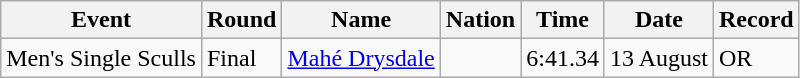<table class="wikitable">
<tr>
<th>Event</th>
<th>Round</th>
<th>Name</th>
<th>Nation</th>
<th>Time</th>
<th>Date</th>
<th>Record</th>
</tr>
<tr>
<td>Men's Single Sculls</td>
<td>Final</td>
<td><a href='#'>Mahé Drysdale</a></td>
<td></td>
<td>6:41.34</td>
<td>13 August</td>
<td>OR</td>
</tr>
</table>
